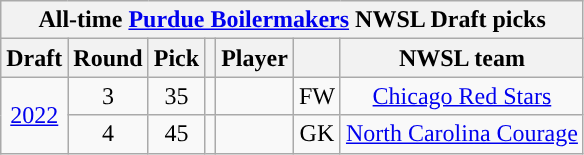<table class="wikitable sortable" style="text-align: center;">
<tr>
<th colspan="7" style="background:#">All-time <a href='#'><span>Purdue Boilermakers</span></a> NWSL Draft picks</th>
</tr>
<tr>
<th scope="col">Draft</th>
<th scope="col">Round</th>
<th scope="col">Pick</th>
<th scope="col"></th>
<th scope="col">Player</th>
<th scope="col"></th>
<th scope="col">NWSL team</th>
</tr>
<tr>
<td rowspan="2"><a href='#'>2022</a></td>
<td>3</td>
<td>35</td>
<td></td>
<td></td>
<td>FW</td>
<td><a href='#'>Chicago Red Stars</a></td>
</tr>
<tr>
<td>4</td>
<td>45</td>
<td></td>
<td></td>
<td>GK</td>
<td><a href='#'>North Carolina Courage</a></td>
</tr>
</table>
